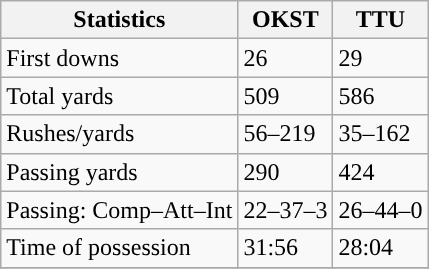<table class="wikitable" style="float: left;">
<tr>
<th>Statistics</th>
<th>OKST</th>
<th>TTU</th>
</tr>
<tr>
<td>First downs</td>
<td>26</td>
<td>29</td>
</tr>
<tr>
<td>Total yards</td>
<td>509</td>
<td>586</td>
</tr>
<tr>
<td>Rushes/yards</td>
<td>56–219</td>
<td>35–162</td>
</tr>
<tr>
<td>Passing yards</td>
<td>290</td>
<td>424</td>
</tr>
<tr>
<td>Passing: Comp–Att–Int</td>
<td>22–37–3</td>
<td>26–44–0</td>
</tr>
<tr>
<td>Time of possession</td>
<td>31:56</td>
<td>28:04</td>
</tr>
<tr>
</tr>
</table>
